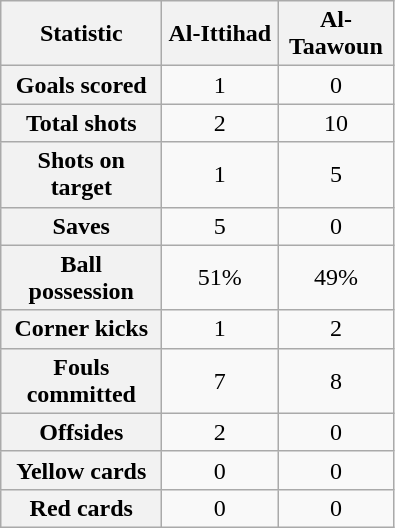<table class="wikitable plainrowheaders" style="text-align:center">
<tr>
<th scope="col" style="width:100px">Statistic</th>
<th scope="col" style="width:70px">Al-Ittihad</th>
<th scope="col" style="width:70px">Al-Taawoun</th>
</tr>
<tr>
<th scope=row>Goals scored</th>
<td>1</td>
<td>0</td>
</tr>
<tr>
<th scope=row>Total shots</th>
<td>2</td>
<td>10</td>
</tr>
<tr>
<th scope=row>Shots on target</th>
<td>1</td>
<td>5</td>
</tr>
<tr>
<th scope=row>Saves</th>
<td>5</td>
<td>0</td>
</tr>
<tr>
<th scope=row>Ball possession</th>
<td>51%</td>
<td>49%</td>
</tr>
<tr>
<th scope=row>Corner kicks</th>
<td>1</td>
<td>2</td>
</tr>
<tr>
<th scope=row>Fouls committed</th>
<td>7</td>
<td>8</td>
</tr>
<tr>
<th scope=row>Offsides</th>
<td>2</td>
<td>0</td>
</tr>
<tr>
<th scope=row>Yellow cards</th>
<td>0</td>
<td>0</td>
</tr>
<tr>
<th scope=row>Red cards</th>
<td>0</td>
<td>0</td>
</tr>
</table>
